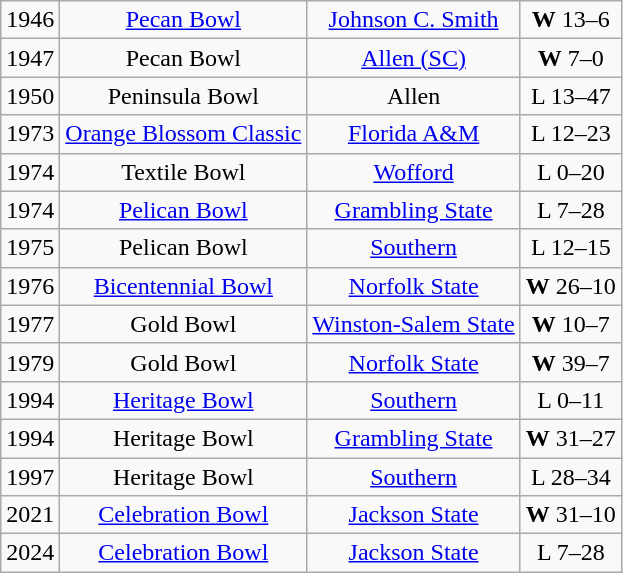<table class="wikitable">
<tr align="center">
<td>1946</td>
<td><a href='#'>Pecan Bowl</a></td>
<td><a href='#'>Johnson C. Smith</a></td>
<td><strong>W</strong> 13–6</td>
</tr>
<tr align="center">
<td>1947</td>
<td>Pecan Bowl</td>
<td><a href='#'>Allen (SC)</a></td>
<td><strong>W</strong> 7–0</td>
</tr>
<tr align="center">
<td>1950</td>
<td>Peninsula Bowl</td>
<td>Allen</td>
<td>L 13–47</td>
</tr>
<tr align="center">
<td>1973</td>
<td><a href='#'>Orange Blossom Classic</a></td>
<td><a href='#'>Florida A&M</a></td>
<td>L 12–23</td>
</tr>
<tr align="center">
<td>1974</td>
<td>Textile Bowl</td>
<td><a href='#'>Wofford</a></td>
<td>L 0–20</td>
</tr>
<tr align="center">
<td>1974</td>
<td><a href='#'>Pelican Bowl</a></td>
<td><a href='#'>Grambling State</a></td>
<td>L 7–28</td>
</tr>
<tr align="center">
<td>1975</td>
<td>Pelican Bowl</td>
<td><a href='#'>Southern</a></td>
<td>L 12–15</td>
</tr>
<tr align="center">
<td>1976</td>
<td><a href='#'>Bicentennial Bowl</a></td>
<td><a href='#'>Norfolk State</a></td>
<td><strong>W</strong> 26–10</td>
</tr>
<tr align="center">
<td>1977</td>
<td>Gold Bowl</td>
<td><a href='#'>Winston-Salem State</a></td>
<td><strong>W</strong> 10–7</td>
</tr>
<tr align="center">
<td>1979</td>
<td>Gold Bowl</td>
<td><a href='#'>Norfolk State</a></td>
<td><strong>W</strong> 39–7</td>
</tr>
<tr align="center">
<td>1994</td>
<td><a href='#'>Heritage Bowl</a></td>
<td><a href='#'>Southern</a></td>
<td>L 0–11</td>
</tr>
<tr align="center">
<td>1994</td>
<td>Heritage Bowl</td>
<td><a href='#'>Grambling State</a></td>
<td><strong>W</strong> 31–27</td>
</tr>
<tr align="center">
<td>1997</td>
<td>Heritage Bowl</td>
<td><a href='#'>Southern</a></td>
<td>L 28–34</td>
</tr>
<tr align="center">
<td>2021</td>
<td><a href='#'>Celebration Bowl</a></td>
<td><a href='#'>Jackson State</a></td>
<td><strong>W</strong> 31–10</td>
</tr>
<tr align="center">
<td>2024</td>
<td><a href='#'>Celebration Bowl</a></td>
<td><a href='#'>Jackson State</a></td>
<td>L 7–28</td>
</tr>
</table>
